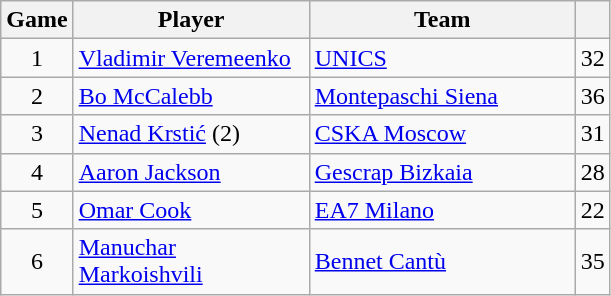<table class="wikitable sortable" style="text-align: center">
<tr>
<th style="text-align:center;">Game</th>
<th style="text-align:center; width:150px;">Player</th>
<th style="text-align:center; width:170px;">Team</th>
<th style="text-align:center;"></th>
</tr>
<tr>
<td>1</td>
<td align="left"> <a href='#'>Vladimir Veremeenko</a></td>
<td align="left"> <a href='#'>UNICS</a></td>
<td>32</td>
</tr>
<tr>
<td>2</td>
<td align="left"> <a href='#'>Bo McCalebb</a></td>
<td align="left"> <a href='#'>Montepaschi Siena</a></td>
<td>36</td>
</tr>
<tr>
<td>3</td>
<td align="left"> <a href='#'>Nenad Krstić</a> (2)</td>
<td align="left"> <a href='#'>CSKA Moscow</a></td>
<td>31</td>
</tr>
<tr>
<td>4</td>
<td align="left"> <a href='#'>Aaron Jackson</a></td>
<td align="left"> <a href='#'>Gescrap Bizkaia</a></td>
<td>28</td>
</tr>
<tr>
<td>5</td>
<td align="left"> <a href='#'>Omar Cook</a></td>
<td align="left"> <a href='#'>EA7 Milano</a></td>
<td>22</td>
</tr>
<tr>
<td>6</td>
<td align="left"> <a href='#'>Manuchar Markoishvili</a></td>
<td align="left"> <a href='#'>Bennet Cantù</a></td>
<td>35</td>
</tr>
</table>
